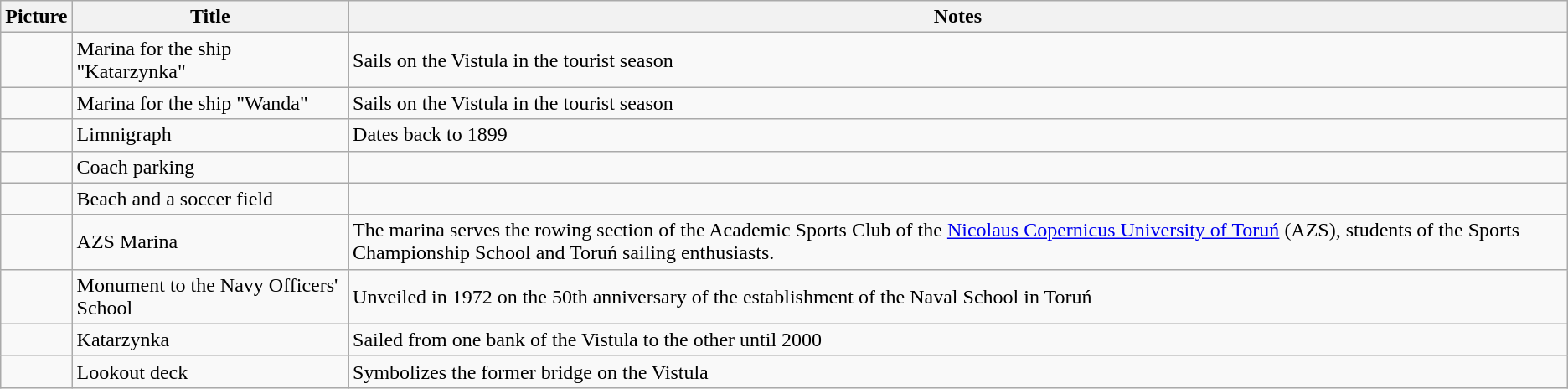<table class="wikitable">
<tr>
<th>Picture</th>
<th>Title</th>
<th>Notes</th>
</tr>
<tr>
<td></td>
<td>Marina for the ship "Katarzynka"</td>
<td>Sails on the Vistula in the tourist season</td>
</tr>
<tr>
<td></td>
<td>Marina for the ship "Wanda"</td>
<td>Sails on the Vistula in the tourist season</td>
</tr>
<tr>
<td></td>
<td>Limnigraph</td>
<td>Dates back to 1899</td>
</tr>
<tr>
<td></td>
<td>Coach parking</td>
<td></td>
</tr>
<tr>
<td></td>
<td>Beach and a soccer field</td>
<td></td>
</tr>
<tr>
<td></td>
<td>AZS Marina</td>
<td>The marina serves the rowing section of the Academic Sports Club of the <a href='#'>Nicolaus Copernicus University of Toruń</a> (AZS), students of the Sports Championship School and Toruń sailing enthusiasts.</td>
</tr>
<tr>
<td></td>
<td>Monument to the Navy Officers' School</td>
<td>Unveiled in 1972 on the 50th anniversary of the  establishment of the Naval School in Toruń</td>
</tr>
<tr>
<td></td>
<td>Katarzynka</td>
<td>Sailed from one bank of the Vistula to the other until 2000</td>
</tr>
<tr>
<td></td>
<td>Lookout deck</td>
<td>Symbolizes the former bridge on the Vistula</td>
</tr>
</table>
